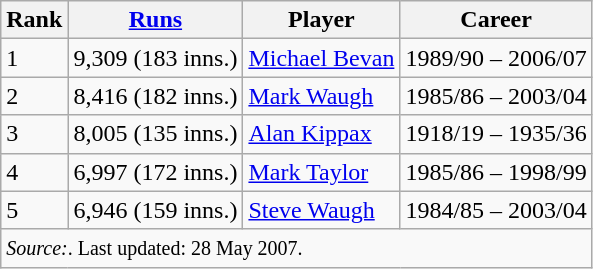<table class="wikitable">
<tr>
<th>Rank</th>
<th><a href='#'>Runs</a></th>
<th>Player</th>
<th>Career</th>
</tr>
<tr>
<td>1</td>
<td>9,309 (183 inns.)</td>
<td><a href='#'>Michael Bevan</a></td>
<td>1989/90 – 2006/07</td>
</tr>
<tr>
<td>2</td>
<td>8,416  (182 inns.)</td>
<td><a href='#'>Mark Waugh</a></td>
<td>1985/86 – 2003/04</td>
</tr>
<tr>
<td>3</td>
<td>8,005 (135 inns.)</td>
<td><a href='#'>Alan Kippax</a></td>
<td>1918/19 – 1935/36</td>
</tr>
<tr>
<td>4</td>
<td>6,997 (172 inns.)</td>
<td><a href='#'>Mark Taylor</a></td>
<td>1985/86 – 1998/99</td>
</tr>
<tr>
<td>5</td>
<td>6,946 (159 inns.)</td>
<td><a href='#'>Steve Waugh</a></td>
<td>1984/85 – 2003/04</td>
</tr>
<tr>
<td colspan=4><small><em>Source:</em>. Last updated: 28 May 2007.</small></td>
</tr>
</table>
